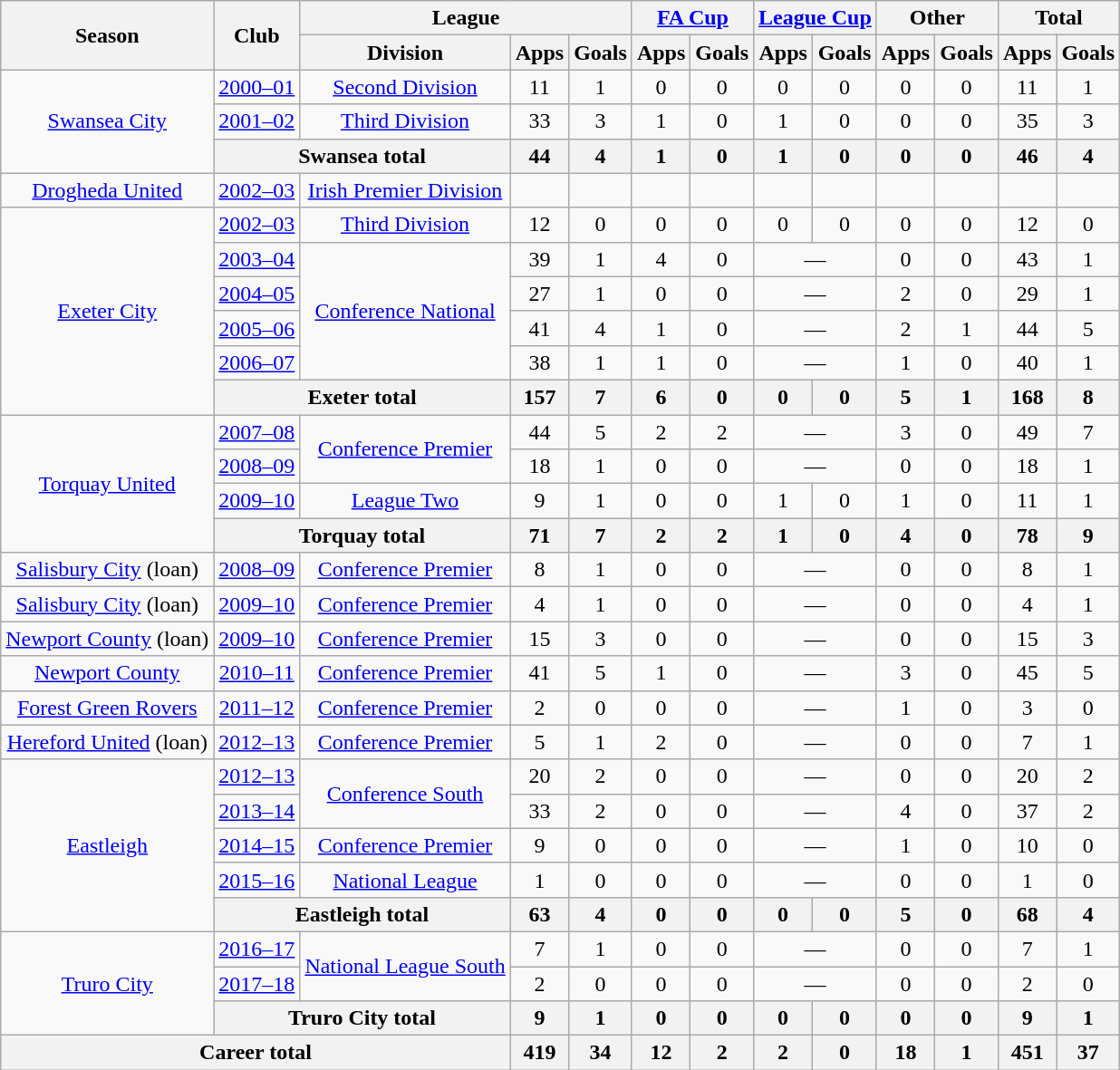<table class="wikitable" style="text-align:center">
<tr>
<th rowspan="2">Season</th>
<th rowspan="2">Club</th>
<th colspan="3">League</th>
<th colspan="2"><a href='#'>FA Cup</a></th>
<th colspan="2"><a href='#'>League Cup</a></th>
<th colspan="2">Other</th>
<th colspan="2">Total</th>
</tr>
<tr>
<th>Division</th>
<th>Apps</th>
<th>Goals</th>
<th>Apps</th>
<th>Goals</th>
<th>Apps</th>
<th>Goals</th>
<th>Apps</th>
<th>Goals</th>
<th>Apps</th>
<th>Goals</th>
</tr>
<tr>
<td rowspan="3"><a href='#'>Swansea City</a></td>
<td><a href='#'>2000–01</a></td>
<td><a href='#'>Second Division</a></td>
<td>11</td>
<td>1</td>
<td>0</td>
<td>0</td>
<td>0</td>
<td>0</td>
<td>0</td>
<td>0</td>
<td>11</td>
<td>1</td>
</tr>
<tr>
<td><a href='#'>2001–02</a></td>
<td><a href='#'>Third Division</a></td>
<td>33</td>
<td>3</td>
<td>1</td>
<td>0</td>
<td>1</td>
<td>0</td>
<td>0</td>
<td>0</td>
<td>35</td>
<td>3</td>
</tr>
<tr>
<th colspan="2">Swansea total</th>
<th>44</th>
<th>4</th>
<th>1</th>
<th>0</th>
<th>1</th>
<th>0</th>
<th>0</th>
<th>0</th>
<th>46</th>
<th>4</th>
</tr>
<tr>
<td><a href='#'>Drogheda United</a></td>
<td><a href='#'>2002–03</a></td>
<td><a href='#'>Irish Premier Division</a></td>
<td></td>
<td></td>
<td></td>
<td></td>
<td></td>
<td></td>
<td></td>
<td></td>
<td></td>
<td></td>
</tr>
<tr>
<td rowspan="6"><a href='#'>Exeter City</a></td>
<td><a href='#'>2002–03</a></td>
<td><a href='#'>Third Division</a></td>
<td>12</td>
<td>0</td>
<td>0</td>
<td>0</td>
<td>0</td>
<td>0</td>
<td>0</td>
<td>0</td>
<td>12</td>
<td>0</td>
</tr>
<tr>
<td><a href='#'>2003–04</a></td>
<td rowspan="4"><a href='#'>Conference National</a></td>
<td>39</td>
<td>1</td>
<td>4</td>
<td>0</td>
<td colspan="2">—</td>
<td>0</td>
<td>0</td>
<td>43</td>
<td>1</td>
</tr>
<tr>
<td><a href='#'>2004–05</a></td>
<td>27</td>
<td>1</td>
<td>0</td>
<td>0</td>
<td colspan="2">—</td>
<td>2</td>
<td>0</td>
<td>29</td>
<td>1</td>
</tr>
<tr>
<td><a href='#'>2005–06</a></td>
<td>41</td>
<td>4</td>
<td>1</td>
<td>0</td>
<td colspan="2">—</td>
<td>2</td>
<td>1</td>
<td>44</td>
<td>5</td>
</tr>
<tr>
<td><a href='#'>2006–07</a></td>
<td>38</td>
<td>1</td>
<td>1</td>
<td>0</td>
<td colspan="2">—</td>
<td>1</td>
<td>0</td>
<td>40</td>
<td>1</td>
</tr>
<tr>
<th colspan="2">Exeter total</th>
<th>157</th>
<th>7</th>
<th>6</th>
<th>0</th>
<th>0</th>
<th>0</th>
<th>5</th>
<th>1</th>
<th>168</th>
<th>8</th>
</tr>
<tr>
<td rowspan="4"><a href='#'>Torquay United</a></td>
<td><a href='#'>2007–08</a></td>
<td rowspan="2"><a href='#'>Conference Premier</a></td>
<td>44</td>
<td>5</td>
<td>2</td>
<td>2</td>
<td colspan="2">—</td>
<td>3</td>
<td>0</td>
<td>49</td>
<td>7</td>
</tr>
<tr>
<td><a href='#'>2008–09</a></td>
<td>18</td>
<td>1</td>
<td>0</td>
<td>0</td>
<td colspan="2">—</td>
<td>0</td>
<td>0</td>
<td>18</td>
<td>1</td>
</tr>
<tr>
<td><a href='#'>2009–10</a></td>
<td><a href='#'>League Two</a></td>
<td>9</td>
<td>1</td>
<td>0</td>
<td>0</td>
<td>1</td>
<td>0</td>
<td>1</td>
<td>0</td>
<td>11</td>
<td>1</td>
</tr>
<tr>
<th colspan="2">Torquay total</th>
<th>71</th>
<th>7</th>
<th>2</th>
<th>2</th>
<th>1</th>
<th>0</th>
<th>4</th>
<th>0</th>
<th>78</th>
<th>9</th>
</tr>
<tr>
<td><a href='#'>Salisbury City</a> (loan)</td>
<td><a href='#'>2008–09</a></td>
<td><a href='#'>Conference Premier</a></td>
<td>8</td>
<td>1</td>
<td>0</td>
<td>0</td>
<td colspan="2">—</td>
<td>0</td>
<td>0</td>
<td>8</td>
<td>1</td>
</tr>
<tr>
<td><a href='#'>Salisbury City</a> (loan)</td>
<td><a href='#'>2009–10</a></td>
<td><a href='#'>Conference Premier</a></td>
<td>4</td>
<td>1</td>
<td>0</td>
<td>0</td>
<td colspan="2">—</td>
<td>0</td>
<td>0</td>
<td>4</td>
<td>1</td>
</tr>
<tr>
<td><a href='#'>Newport County</a> (loan)</td>
<td><a href='#'>2009–10</a></td>
<td><a href='#'>Conference Premier</a></td>
<td>15</td>
<td>3</td>
<td>0</td>
<td>0</td>
<td colspan="2">—</td>
<td>0</td>
<td>0</td>
<td>15</td>
<td>3</td>
</tr>
<tr>
<td><a href='#'>Newport County</a></td>
<td><a href='#'>2010–11</a></td>
<td><a href='#'>Conference Premier</a></td>
<td>41</td>
<td>5</td>
<td>1</td>
<td>0</td>
<td colspan="2">—</td>
<td>3</td>
<td>0</td>
<td>45</td>
<td>5</td>
</tr>
<tr>
<td><a href='#'>Forest Green Rovers</a></td>
<td><a href='#'>2011–12</a></td>
<td><a href='#'>Conference Premier</a></td>
<td>2</td>
<td>0</td>
<td>0</td>
<td>0</td>
<td colspan="2">—</td>
<td>1</td>
<td>0</td>
<td>3</td>
<td>0</td>
</tr>
<tr>
<td><a href='#'>Hereford United</a> (loan)</td>
<td><a href='#'>2012–13</a></td>
<td><a href='#'>Conference Premier</a></td>
<td>5</td>
<td>1</td>
<td>2</td>
<td>0</td>
<td colspan="2">—</td>
<td>0</td>
<td>0</td>
<td>7</td>
<td>1</td>
</tr>
<tr>
<td rowspan="5"><a href='#'>Eastleigh</a></td>
<td><a href='#'>2012–13</a></td>
<td rowspan="2"><a href='#'>Conference South</a></td>
<td>20</td>
<td>2</td>
<td>0</td>
<td>0</td>
<td colspan="2">—</td>
<td>0</td>
<td>0</td>
<td>20</td>
<td>2</td>
</tr>
<tr>
<td><a href='#'>2013–14</a></td>
<td>33</td>
<td>2</td>
<td>0</td>
<td>0</td>
<td colspan="2">—</td>
<td>4</td>
<td>0</td>
<td>37</td>
<td>2</td>
</tr>
<tr>
<td><a href='#'>2014–15</a></td>
<td><a href='#'>Conference Premier</a></td>
<td>9</td>
<td>0</td>
<td>0</td>
<td>0</td>
<td colspan="2">—</td>
<td>1</td>
<td>0</td>
<td>10</td>
<td>0</td>
</tr>
<tr>
<td><a href='#'>2015–16</a></td>
<td><a href='#'>National League</a></td>
<td>1</td>
<td>0</td>
<td>0</td>
<td>0</td>
<td colspan="2">—</td>
<td>0</td>
<td>0</td>
<td>1</td>
<td>0</td>
</tr>
<tr>
<th colspan="2">Eastleigh total</th>
<th>63</th>
<th>4</th>
<th>0</th>
<th>0</th>
<th>0</th>
<th>0</th>
<th>5</th>
<th>0</th>
<th>68</th>
<th>4</th>
</tr>
<tr>
<td rowspan="3"><a href='#'>Truro City</a></td>
<td><a href='#'>2016–17</a></td>
<td rowspan="2"><a href='#'>National League South</a></td>
<td>7</td>
<td>1</td>
<td>0</td>
<td>0</td>
<td colspan="2">—</td>
<td>0</td>
<td>0</td>
<td>7</td>
<td>1</td>
</tr>
<tr>
<td><a href='#'>2017–18</a></td>
<td>2</td>
<td>0</td>
<td>0</td>
<td>0</td>
<td colspan="2">—</td>
<td>0</td>
<td>0</td>
<td>2</td>
<td>0</td>
</tr>
<tr>
<th colspan="2">Truro City total</th>
<th>9</th>
<th>1</th>
<th>0</th>
<th>0</th>
<th>0</th>
<th>0</th>
<th>0</th>
<th>0</th>
<th>9</th>
<th>1</th>
</tr>
<tr>
<th colspan="3">Career total</th>
<th>419</th>
<th>34</th>
<th>12</th>
<th>2</th>
<th>2</th>
<th>0</th>
<th>18</th>
<th>1</th>
<th>451</th>
<th>37</th>
</tr>
</table>
